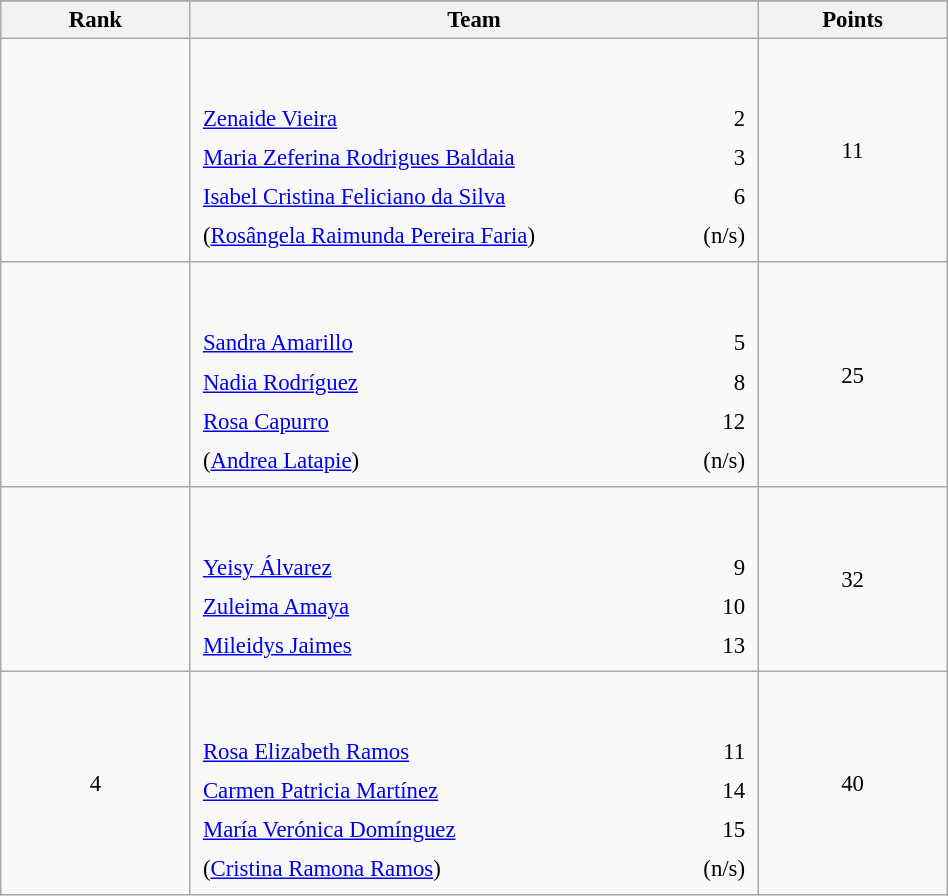<table class="wikitable sortable" style=" text-align:center; font-size:95%;" width="50%">
<tr>
</tr>
<tr>
<th width=10%>Rank</th>
<th width=30%>Team</th>
<th width=10%>Points</th>
</tr>
<tr>
<td align=center></td>
<td align=left> <br><br><table width=100%>
<tr>
<td align=left style="border:0"><a href='#'>Zenaide Vieira</a></td>
<td align=right style="border:0">2</td>
</tr>
<tr>
<td align=left style="border:0"><a href='#'>Maria Zeferina Rodrigues Baldaia</a></td>
<td align=right style="border:0">3</td>
</tr>
<tr>
<td align=left style="border:0"><a href='#'>Isabel Cristina Feliciano da Silva</a></td>
<td align=right style="border:0">6</td>
</tr>
<tr>
<td align=left style="border:0">(<a href='#'>Rosângela Raimunda Pereira Faria</a>)</td>
<td align=right style="border:0">(n/s)</td>
</tr>
</table>
</td>
<td>11</td>
</tr>
<tr>
<td align=center></td>
<td align=left> <br><br><table width=100%>
<tr>
<td align=left style="border:0"><a href='#'>Sandra Amarillo</a></td>
<td align=right style="border:0">5</td>
</tr>
<tr>
<td align=left style="border:0"><a href='#'>Nadia Rodríguez</a></td>
<td align=right style="border:0">8</td>
</tr>
<tr>
<td align=left style="border:0"><a href='#'>Rosa Capurro</a></td>
<td align=right style="border:0">12</td>
</tr>
<tr>
<td align=left style="border:0">(<a href='#'>Andrea Latapie</a>)</td>
<td align=right style="border:0">(n/s)</td>
</tr>
</table>
</td>
<td>25</td>
</tr>
<tr>
<td align=center></td>
<td align=left> <br><br><table width=100%>
<tr>
<td align=left style="border:0"><a href='#'>Yeisy Álvarez</a></td>
<td align=right style="border:0">9</td>
</tr>
<tr>
<td align=left style="border:0"><a href='#'>Zuleima Amaya</a></td>
<td align=right style="border:0">10</td>
</tr>
<tr>
<td align=left style="border:0"><a href='#'>Mileidys Jaimes</a></td>
<td align=right style="border:0">13</td>
</tr>
</table>
</td>
<td>32</td>
</tr>
<tr>
<td align=center>4</td>
<td align=left> <br><br><table width=100%>
<tr>
<td align=left style="border:0"><a href='#'>Rosa Elizabeth Ramos</a></td>
<td align=right style="border:0">11</td>
</tr>
<tr>
<td align=left style="border:0"><a href='#'>Carmen Patricia Martínez</a></td>
<td align=right style="border:0">14</td>
</tr>
<tr>
<td align=left style="border:0"><a href='#'>María Verónica Domínguez</a></td>
<td align=right style="border:0">15</td>
</tr>
<tr>
<td align=left style="border:0">(<a href='#'>Cristina Ramona Ramos</a>)</td>
<td align=right style="border:0">(n/s)</td>
</tr>
</table>
</td>
<td>40</td>
</tr>
</table>
